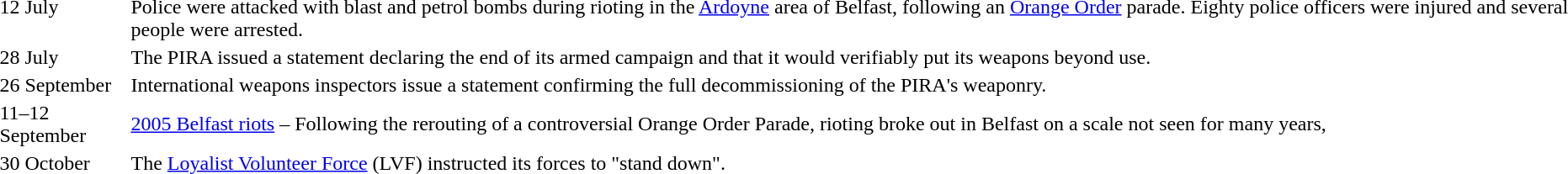<table width=100%>
<tr>
<td style="width:100px; vertical-align:top;">12 July</td>
<td>Police were attacked with blast and petrol bombs during rioting in the <a href='#'>Ardoyne</a> area of Belfast, following an <a href='#'>Orange Order</a> parade. Eighty police officers were injured and several people were arrested.</td>
</tr>
<tr>
<td style="width:100px; vertical-align:top;">28 July</td>
<td>The PIRA issued a statement declaring the end of its armed campaign and that it would verifiably put its weapons beyond use.</td>
</tr>
<tr>
<td style="width:100px; vertical-align:top;">26 September</td>
<td>International weapons inspectors issue a statement confirming the full decommissioning of the PIRA's weaponry.</td>
</tr>
<tr>
<td valign="top">11–12 September</td>
<td><a href='#'>2005 Belfast riots</a> – Following the rerouting of a controversial Orange Order Parade, rioting broke out in Belfast on a scale not seen for many years,</td>
</tr>
<tr>
<td valign="top">30 October</td>
<td>The <a href='#'>Loyalist Volunteer Force</a> (LVF) instructed its forces to "stand down".</td>
</tr>
</table>
